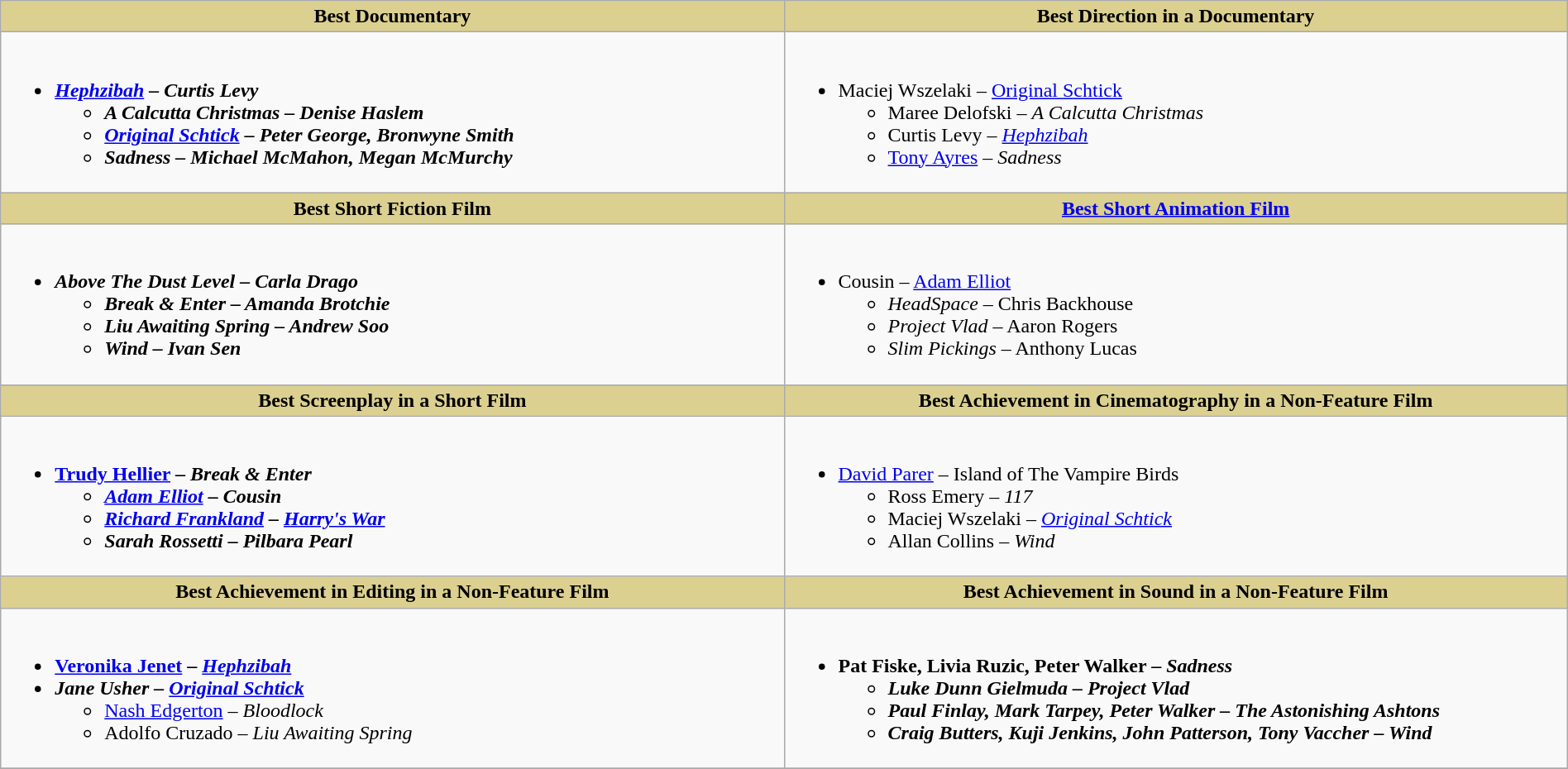<table class=wikitable style="width:100%">
<tr>
<th style="background:#DBD090;" ! width="50%">Best Documentary</th>
<th style="background:#DBD090;" ! width="50%">Best Direction in a Documentary</th>
</tr>
<tr>
<td valign="top"><br><ul><li><strong><em><a href='#'>Hephzibah</a><em> – Curtis Levy<strong><ul><li></em>A Calcutta Christmas<em> – Denise Haslem</li><li></em><a href='#'>Original Schtick</a><em> – Peter George, Bronwyne Smith</li><li></em>Sadness<em> – Michael McMahon, Megan McMurchy</li></ul></li></ul></td>
<td valign="top"><br><ul><li></strong>Maciej Wszelaki – </em><a href='#'>Original Schtick</a></em></strong><ul><li>Maree Delofski – <em>A Calcutta Christmas</em></li><li>Curtis Levy – <em><a href='#'>Hephzibah</a></em></li><li><a href='#'>Tony Ayres</a> – <em>Sadness</em></li></ul></li></ul></td>
</tr>
<tr>
<th style="background:#DBD090;" ! width="50%">Best Short Fiction Film</th>
<th style="background:#DBD090;" ! width="50%"><a href='#'>Best Short Animation Film</a></th>
</tr>
<tr>
<td valign="top"><br><ul><li><strong><em>Above The Dust Level<em> – Carla Drago<strong><ul><li></em>Break & Enter<em> – Amanda Brotchie</li><li></em>Liu Awaiting Spring<em> – Andrew Soo</li><li></em>Wind<em> – Ivan Sen</li></ul></li></ul></td>
<td valign="top"><br><ul><li></em></strong>Cousin</em> – <a href='#'>Adam Elliot</a></strong><ul><li><em>HeadSpace</em> – Chris Backhouse</li><li><em>Project Vlad</em> – Aaron Rogers</li><li><em>Slim Pickings</em> – Anthony Lucas</li></ul></li></ul></td>
</tr>
<tr>
<th style="background:#DBD090;" ! width="50%">Best Screenplay in a Short Film</th>
<th style="background:#DBD090;" ! width="50%">Best Achievement in Cinematography in a Non-Feature Film</th>
</tr>
<tr>
<td valign="top"><br><ul><li><strong><a href='#'>Trudy Hellier</a> – <em>Break & Enter<strong><em><ul><li><a href='#'>Adam Elliot</a> – </em>Cousin<em></li><li><a href='#'>Richard Frankland</a> – </em><a href='#'>Harry's War</a><em></li><li>Sarah Rossetti – </em>Pilbara Pearl<em></li></ul></li></ul></td>
<td valign="top"><br><ul><li></strong><a href='#'>David Parer</a> – </em>Island of The Vampire Birds</em></strong><ul><li>Ross Emery – <em>117</em></li><li>Maciej Wszelaki – <em><a href='#'>Original Schtick</a></em></li><li>Allan Collins – <em>Wind</em></li></ul></li></ul></td>
</tr>
<tr>
<th style="background:#DBD090;" ! width="50%">Best Achievement in Editing in a Non-Feature Film</th>
<th style="background:#DBD090;" ! width="50%">Best Achievement in Sound in a Non-Feature Film</th>
</tr>
<tr>
<td valign="top"><br><ul><li><strong><a href='#'>Veronika Jenet</a> – <em><a href='#'>Hephzibah</a><strong><em></li><li></strong>Jane Usher – </em><a href='#'>Original Schtick</a></em></strong><ul><li><a href='#'>Nash Edgerton</a> – <em>Bloodlock</em></li><li>Adolfo Cruzado – <em>Liu Awaiting Spring</em></li></ul></li></ul></td>
<td valign="top"><br><ul><li><strong>Pat Fiske, Livia Ruzic, Peter Walker – <em>Sadness<strong><em><ul><li>Luke Dunn Gielmuda – </em>Project Vlad<em></li><li>Paul Finlay, Mark Tarpey, Peter Walker – </em>The Astonishing Ashtons<em></li><li>Craig Butters, Kuji Jenkins, John Patterson, Tony Vaccher – </em>Wind<em></li></ul></li></ul></td>
</tr>
<tr>
</tr>
</table>
